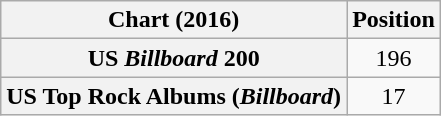<table class="wikitable sortable plainrowheaders" style="text-align:center">
<tr>
<th scope="col">Chart (2016)</th>
<th scope="col">Position</th>
</tr>
<tr>
<th scope="row">US <em>Billboard</em> 200</th>
<td>196</td>
</tr>
<tr>
<th scope="row">US Top Rock Albums (<em>Billboard</em>)</th>
<td>17</td>
</tr>
</table>
